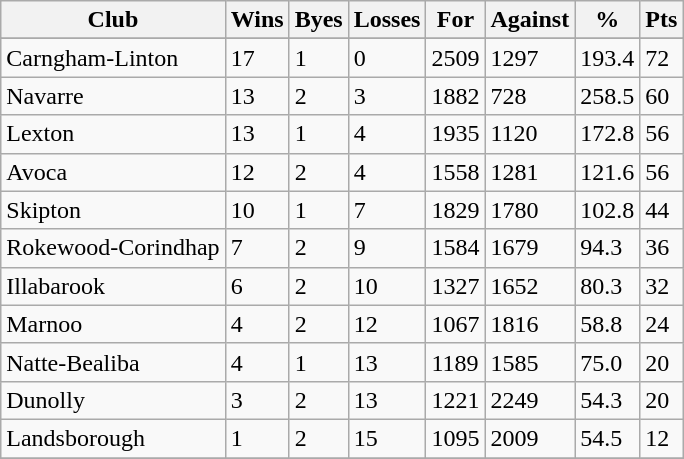<table class="wikitable">
<tr>
<th>Club</th>
<th>Wins</th>
<th>Byes</th>
<th>Losses</th>
<th>For</th>
<th>Against</th>
<th>%</th>
<th>Pts</th>
</tr>
<tr>
</tr>
<tr>
<td>Carngham-Linton</td>
<td>17</td>
<td>1</td>
<td>0</td>
<td>2509</td>
<td>1297</td>
<td>193.4</td>
<td>72</td>
</tr>
<tr>
<td>Navarre</td>
<td>13</td>
<td>2</td>
<td>3</td>
<td>1882</td>
<td>728</td>
<td>258.5</td>
<td>60</td>
</tr>
<tr>
<td>Lexton</td>
<td>13</td>
<td>1</td>
<td>4</td>
<td>1935</td>
<td>1120</td>
<td>172.8</td>
<td>56</td>
</tr>
<tr>
<td>Avoca</td>
<td>12</td>
<td>2</td>
<td>4</td>
<td>1558</td>
<td>1281</td>
<td>121.6</td>
<td>56</td>
</tr>
<tr>
<td>Skipton</td>
<td>10</td>
<td>1</td>
<td>7</td>
<td>1829</td>
<td>1780</td>
<td>102.8</td>
<td>44</td>
</tr>
<tr>
<td>Rokewood-Corindhap</td>
<td>7</td>
<td>2</td>
<td>9</td>
<td>1584</td>
<td>1679</td>
<td>94.3</td>
<td>36</td>
</tr>
<tr>
<td>Illabarook</td>
<td>6</td>
<td>2</td>
<td>10</td>
<td>1327</td>
<td>1652</td>
<td>80.3</td>
<td>32</td>
</tr>
<tr>
<td>Marnoo</td>
<td>4</td>
<td>2</td>
<td>12</td>
<td>1067</td>
<td>1816</td>
<td>58.8</td>
<td>24</td>
</tr>
<tr>
<td>Natte-Bealiba</td>
<td>4</td>
<td>1</td>
<td>13</td>
<td>1189</td>
<td>1585</td>
<td>75.0</td>
<td>20</td>
</tr>
<tr>
<td>Dunolly</td>
<td>3</td>
<td>2</td>
<td>13</td>
<td>1221</td>
<td>2249</td>
<td>54.3</td>
<td>20</td>
</tr>
<tr>
<td>Landsborough</td>
<td>1</td>
<td>2</td>
<td>15</td>
<td>1095</td>
<td>2009</td>
<td>54.5</td>
<td>12</td>
</tr>
<tr>
</tr>
</table>
